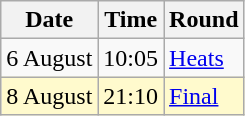<table class="wikitable">
<tr>
<th>Date</th>
<th>Time</th>
<th>Round</th>
</tr>
<tr>
<td>6 August</td>
<td>10:05</td>
<td><a href='#'>Heats</a></td>
</tr>
<tr style=background:lemonchiffon>
<td>8 August</td>
<td>21:10</td>
<td><a href='#'>Final</a></td>
</tr>
</table>
